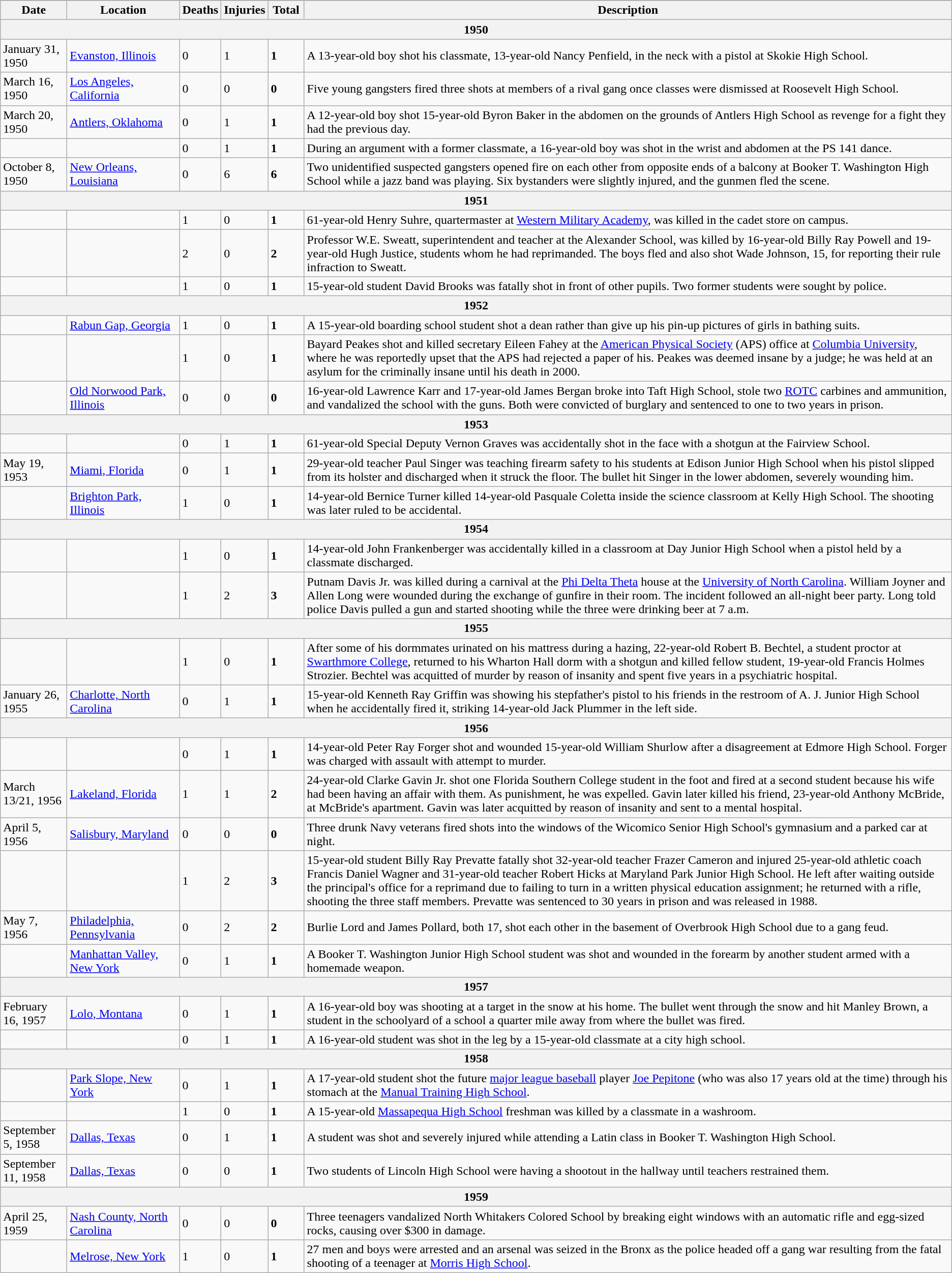<table class="sortable wikitable" style="font-size:100%;" id="1950s">
<tr>
</tr>
<tr>
<th style="width:80px;">Date</th>
<th style="width:140px;">Location</th>
<th style="width:40px;">Deaths</th>
<th style="width:40px;">Injuries</th>
<th style="width:40px;">Total</th>
<th class="unsortable">Description</th>
</tr>
<tr>
<th colspan="6">1950 </th>
</tr>
<tr>
<td>January 31, 1950</td>
<td><a href='#'>Evanston, Illinois</a></td>
<td>0</td>
<td>1</td>
<td><strong>1</strong></td>
<td>A 13-year-old boy shot his classmate, 13-year-old Nancy Penfield, in the neck with a pistol at Skokie High School.</td>
</tr>
<tr>
<td>March 16, 1950</td>
<td><a href='#'>Los Angeles, California</a></td>
<td>0</td>
<td>0</td>
<td><strong>0</strong></td>
<td>Five young gangsters fired three shots at members of a rival gang once classes were dismissed at Roosevelt High School.</td>
</tr>
<tr>
<td>March 20, 1950</td>
<td><a href='#'>Antlers, Oklahoma</a></td>
<td>0</td>
<td>1</td>
<td><strong>1</strong></td>
<td>A 12-year-old boy shot 15-year-old Byron Baker in the abdomen on the grounds of Antlers High School as revenge for a fight they had the previous day.</td>
</tr>
<tr>
<td></td>
<td></td>
<td>0</td>
<td>1</td>
<td><strong>1</strong></td>
<td>During an argument with a former classmate, a 16-year-old boy was shot in the wrist and abdomen at the PS 141 dance.</td>
</tr>
<tr>
<td>October 8, 1950</td>
<td><a href='#'>New Orleans, Louisiana</a></td>
<td>0</td>
<td>6</td>
<td><strong>6</strong></td>
<td>Two unidentified suspected gangsters opened fire on each other from opposite ends of a balcony at Booker T. Washington High School while a jazz band was playing. Six bystanders were slightly injured, and the gunmen fled the scene.</td>
</tr>
<tr>
<th colspan="6">1951 </th>
</tr>
<tr>
<td></td>
<td></td>
<td>1</td>
<td>0</td>
<td><strong>1</strong></td>
<td>61-year-old Henry Suhre, quartermaster at <a href='#'>Western Military Academy</a>, was killed in the cadet store on campus.</td>
</tr>
<tr>
<td></td>
<td></td>
<td>2</td>
<td>0</td>
<td><strong>2</strong></td>
<td>Professor W.E. Sweatt, superintendent and teacher at the Alexander School, was killed by 16-year-old Billy Ray Powell and 19-year-old Hugh Justice, students whom he had reprimanded. The boys fled and also shot Wade Johnson, 15, for reporting their rule infraction to Sweatt.</td>
</tr>
<tr>
<td></td>
<td></td>
<td>1</td>
<td>0</td>
<td><strong>1</strong></td>
<td>15-year-old student David Brooks was fatally shot in front of other pupils. Two former students were sought by police.</td>
</tr>
<tr>
<th colspan="6">1952 </th>
</tr>
<tr>
<td></td>
<td><a href='#'>Rabun Gap, Georgia</a></td>
<td>1</td>
<td>0</td>
<td><strong>1</strong></td>
<td>A 15-year-old boarding school student shot a dean rather than give up his pin-up pictures of girls in bathing suits.</td>
</tr>
<tr>
<td></td>
<td></td>
<td>1</td>
<td>0</td>
<td><strong>1</strong></td>
<td>Bayard Peakes shot and killed secretary Eileen Fahey at the <a href='#'>American Physical Society</a> (APS) office at <a href='#'>Columbia University</a>, where he was reportedly upset that the APS had rejected a paper of his. Peakes was deemed insane by a judge; he was held at an asylum for the criminally insane until his death in 2000.</td>
</tr>
<tr>
<td></td>
<td><a href='#'>Old Norwood Park, Illinois</a></td>
<td>0</td>
<td>0</td>
<td><strong>0</strong></td>
<td>16-year-old Lawrence Karr and 17-year-old James Bergan broke into Taft High School, stole two <a href='#'>ROTC</a> carbines and ammunition, and vandalized the school with the guns. Both were convicted of burglary and sentenced to one to two years in prison.</td>
</tr>
<tr>
<th colspan="6">1953 </th>
</tr>
<tr>
<td></td>
<td></td>
<td>0</td>
<td>1</td>
<td><strong>1</strong></td>
<td>61-year-old Special Deputy Vernon Graves was accidentally shot in the face with a shotgun at the Fairview School.</td>
</tr>
<tr>
<td>May 19, 1953</td>
<td><a href='#'>Miami, Florida</a></td>
<td>0</td>
<td>1</td>
<td><strong>1</strong></td>
<td>29-year-old teacher Paul Singer was teaching firearm safety to his students at Edison Junior High School when his pistol slipped from its holster and discharged when it struck the floor. The bullet hit Singer in the lower abdomen, severely wounding him.</td>
</tr>
<tr>
<td></td>
<td sort><a href='#'>Brighton Park, Illinois</a></td>
<td>1</td>
<td>0</td>
<td><strong>1</strong></td>
<td>14-year-old Bernice Turner killed 14-year-old Pasquale Coletta inside the science classroom at Kelly High School. The shooting was later ruled to be accidental.</td>
</tr>
<tr>
<th colspan="6">1954 </th>
</tr>
<tr>
<td></td>
<td></td>
<td>1</td>
<td>0</td>
<td><strong>1</strong></td>
<td>14-year-old John Frankenberger was accidentally killed in a classroom at Day Junior High School when a pistol held by a classmate discharged.</td>
</tr>
<tr>
<td></td>
<td></td>
<td>1</td>
<td>2</td>
<td><strong>3</strong></td>
<td>Putnam Davis Jr. was killed during a carnival at the <a href='#'>Phi Delta Theta</a> house at the <a href='#'>University of North Carolina</a>. William Joyner and Allen Long were wounded during the exchange of gunfire in their room. The incident followed an all-night beer party. Long told police Davis pulled a gun and started shooting while the three were drinking beer at 7 a.m.</td>
</tr>
<tr>
<th colspan="6">1955 </th>
</tr>
<tr>
<td></td>
<td></td>
<td>1</td>
<td>0</td>
<td><strong>1</strong></td>
<td>After some of his dormmates urinated on his mattress during a hazing, 22-year-old Robert B. Bechtel, a student proctor at <a href='#'>Swarthmore College</a>, returned to his Wharton Hall dorm with a shotgun and killed fellow student, 19-year-old Francis Holmes Strozier. Bechtel was acquitted of murder by reason of insanity and spent five years in a psychiatric hospital.</td>
</tr>
<tr>
<td>January 26, 1955</td>
<td><a href='#'>Charlotte, North Carolina</a></td>
<td>0</td>
<td>1</td>
<td><strong>1</strong></td>
<td>15-year-old Kenneth Ray Griffin was showing his stepfather's pistol to his friends in the restroom of A. J. Junior High School when he accidentally fired it, striking 14-year-old Jack Plummer in the left side.</td>
</tr>
<tr>
<th colspan="6">1956 </th>
</tr>
<tr>
<td></td>
<td></td>
<td>0</td>
<td>1</td>
<td><strong>1</strong></td>
<td>14-year-old Peter Ray Forger shot and wounded 15-year-old William Shurlow after a disagreement at Edmore High School. Forger was charged with assault with attempt to murder.</td>
</tr>
<tr>
<td>March 13/21, 1956</td>
<td><a href='#'>Lakeland, Florida</a></td>
<td>1</td>
<td>1</td>
<td><strong>2</strong></td>
<td>24-year-old Clarke Gavin Jr. shot one Florida Southern College student in the foot and fired at a second student because his wife had been having an affair with them. As punishment, he was expelled. Gavin later killed his friend, 23-year-old Anthony McBride, at McBride's apartment. Gavin was later acquitted by reason of insanity and sent to a mental hospital.</td>
</tr>
<tr>
<td>April 5, 1956</td>
<td><a href='#'>Salisbury, Maryland</a></td>
<td>0</td>
<td>0</td>
<td><strong>0</strong></td>
<td>Three drunk Navy veterans fired shots into the windows of the Wicomico Senior High School's gymnasium and a parked car at night.</td>
</tr>
<tr>
<td></td>
<td></td>
<td>1</td>
<td>2</td>
<td><strong>3</strong></td>
<td>15-year-old student Billy Ray Prevatte fatally shot 32-year-old teacher Frazer Cameron and injured 25-year-old athletic coach Francis Daniel Wagner and 31-year-old teacher Robert Hicks at Maryland Park Junior High School. He left after waiting outside the principal's office for a reprimand due to failing to turn in a written physical education assignment; he returned with a rifle, shooting the three staff members. Prevatte was sentenced to 30 years in prison and was released in 1988.</td>
</tr>
<tr>
<td>May 7, 1956</td>
<td><a href='#'>Philadelphia, Pennsylvania</a></td>
<td>0</td>
<td>2</td>
<td><strong>2</strong></td>
<td>Burlie Lord and James Pollard, both 17, shot each other in the basement of Overbrook High School due to a gang feud.</td>
</tr>
<tr>
<td></td>
<td sort><a href='#'>Manhattan Valley, New York</a></td>
<td>0</td>
<td>1</td>
<td><strong>1</strong></td>
<td>A Booker T. Washington Junior High School student was shot and wounded in the forearm by another student armed with a homemade weapon.</td>
</tr>
<tr>
<th colspan="6">1957 </th>
</tr>
<tr>
<td>February 16, 1957</td>
<td><a href='#'>Lolo, Montana</a></td>
<td>0</td>
<td>1</td>
<td><strong>1</strong></td>
<td>A 16-year-old boy was shooting at a target in the snow at his home. The bullet went through the snow and hit Manley Brown, a student in the schoolyard of a school a quarter mile away from where the bullet was fired.</td>
</tr>
<tr>
<td></td>
<td></td>
<td>0</td>
<td>1</td>
<td><strong>1</strong></td>
<td>A 16-year-old student was shot in the leg by a 15-year-old classmate at a city high school.</td>
</tr>
<tr>
<th colspan="6">1958 </th>
</tr>
<tr>
<td></td>
<td sort><a href='#'>Park Slope, New York</a></td>
<td>0</td>
<td>1</td>
<td><strong>1</strong></td>
<td>A 17-year-old student shot the future <a href='#'>major league baseball</a> player <a href='#'>Joe Pepitone</a> (who was also 17 years old at the time) through his stomach at the <a href='#'>Manual Training High School</a>.</td>
</tr>
<tr>
<td></td>
<td></td>
<td>1</td>
<td>0</td>
<td><strong>1</strong></td>
<td>A 15-year-old <a href='#'>Massapequa High School</a> freshman was killed by a classmate in a washroom.</td>
</tr>
<tr>
<td>September 5, 1958</td>
<td><a href='#'>Dallas, Texas</a></td>
<td>0</td>
<td>1</td>
<td><strong>1</strong></td>
<td>A student was shot and severely injured while attending a Latin class in Booker T. Washington High School.</td>
</tr>
<tr>
<td>September 11, 1958</td>
<td><a href='#'>Dallas, Texas</a></td>
<td>0</td>
<td>0</td>
<td><strong>1</strong></td>
<td>Two students of Lincoln High School were having a shootout in the hallway until teachers restrained them.</td>
</tr>
<tr>
<th colspan="6">1959 </th>
</tr>
<tr>
<td>April 25, 1959</td>
<td><a href='#'>Nash County, North Carolina</a></td>
<td>0</td>
<td>0</td>
<td><strong>0</strong></td>
<td>Three teenagers vandalized North Whitakers Colored School by breaking eight windows with an automatic rifle and egg-sized rocks, causing over $300 in damage.</td>
</tr>
<tr>
<td></td>
<td sort><a href='#'>Melrose, New York</a></td>
<td>1</td>
<td>0</td>
<td><strong>1</strong></td>
<td>27 men and boys were arrested and an arsenal was seized in the Bronx as the police headed off a gang war resulting from the fatal shooting of a teenager at <a href='#'>Morris High School</a>.</td>
</tr>
</table>
